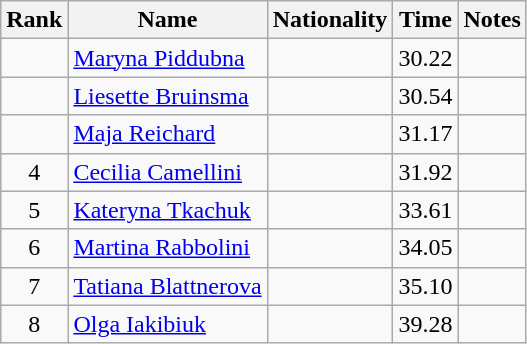<table class="wikitable sortable" style="text-align:center">
<tr>
<th>Rank</th>
<th>Name</th>
<th>Nationality</th>
<th>Time</th>
<th>Notes</th>
</tr>
<tr>
<td></td>
<td align=left><a href='#'>Maryna Piddubna</a></td>
<td align=left></td>
<td>30.22</td>
<td></td>
</tr>
<tr>
<td></td>
<td align=left><a href='#'>Liesette Bruinsma</a></td>
<td align=left></td>
<td>30.54</td>
<td></td>
</tr>
<tr>
<td></td>
<td align=left><a href='#'>Maja Reichard</a></td>
<td align=left></td>
<td>31.17</td>
<td></td>
</tr>
<tr>
<td>4</td>
<td align=left><a href='#'>Cecilia Camellini</a></td>
<td align=left></td>
<td>31.92</td>
<td></td>
</tr>
<tr>
<td>5</td>
<td align=left><a href='#'>Kateryna Tkachuk</a></td>
<td align=left></td>
<td>33.61</td>
<td></td>
</tr>
<tr>
<td>6</td>
<td align=left><a href='#'>Martina Rabbolini</a></td>
<td align=left></td>
<td>34.05</td>
<td></td>
</tr>
<tr>
<td>7</td>
<td align=left><a href='#'>Tatiana Blattnerova</a></td>
<td align=left></td>
<td>35.10</td>
<td></td>
</tr>
<tr>
<td>8</td>
<td align=left><a href='#'>Olga Iakibiuk</a></td>
<td align=left></td>
<td>39.28</td>
<td></td>
</tr>
</table>
